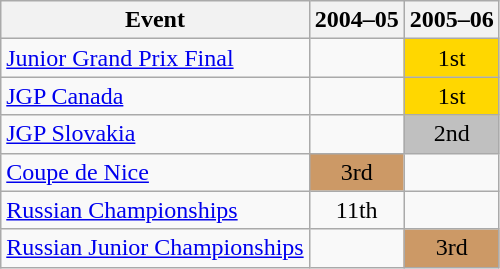<table class="wikitable" style="text-align:center">
<tr>
<th>Event</th>
<th>2004–05</th>
<th>2005–06</th>
</tr>
<tr>
<td align=left><a href='#'>Junior Grand Prix Final</a></td>
<td></td>
<td bgcolor=gold>1st</td>
</tr>
<tr>
<td align=left><a href='#'>JGP Canada</a></td>
<td></td>
<td bgcolor=gold>1st</td>
</tr>
<tr>
<td align=left><a href='#'>JGP Slovakia</a></td>
<td></td>
<td bgcolor=silver>2nd</td>
</tr>
<tr>
<td align=left><a href='#'>Coupe de Nice</a></td>
<td bgcolor=cc9966>3rd</td>
<td></td>
</tr>
<tr>
<td align=left><a href='#'>Russian Championships</a></td>
<td>11th</td>
<td></td>
</tr>
<tr>
<td align=left><a href='#'>Russian Junior Championships</a></td>
<td></td>
<td bgcolor=cc9966>3rd</td>
</tr>
</table>
